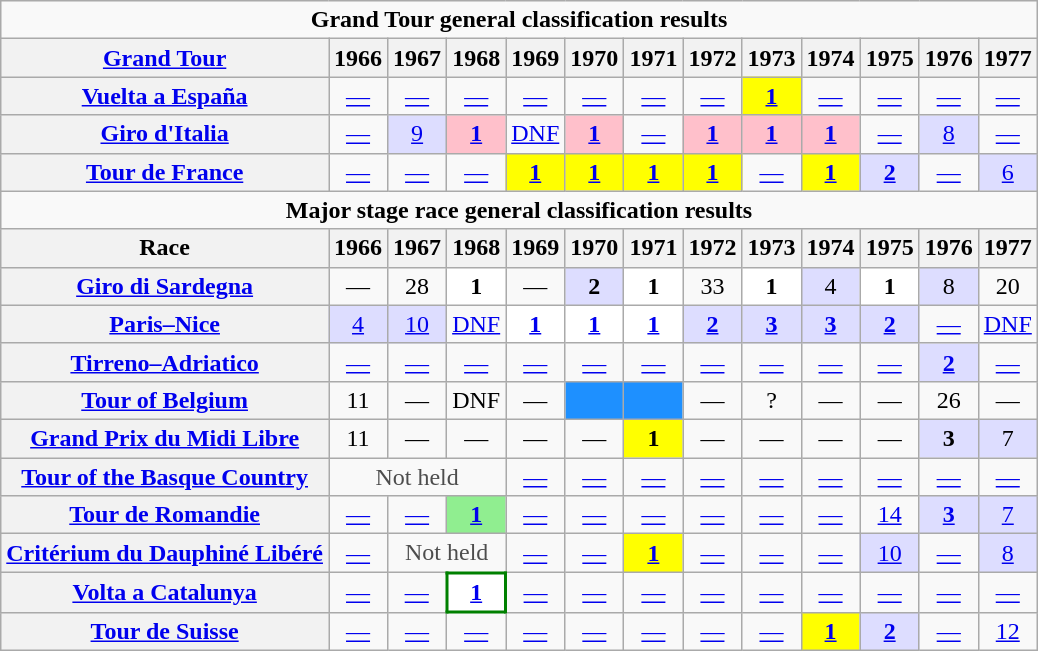<table class="wikitable plainrowheaders">
<tr>
<td colspan=15 align="center"><strong>Grand Tour general classification results</strong></td>
</tr>
<tr>
<th scope="col"><a href='#'>Grand Tour</a></th>
<th scope="col">1966</th>
<th scope="col">1967</th>
<th scope="col">1968</th>
<th scope="col">1969</th>
<th scope="col">1970</th>
<th scope="col">1971</th>
<th scope="col">1972</th>
<th scope="col">1973</th>
<th scope="col">1974</th>
<th scope="col">1975</th>
<th scope="col">1976</th>
<th scope="col">1977</th>
</tr>
<tr style="text-align:center;">
<th scope="row"> <a href='#'>Vuelta a España</a></th>
<td><a href='#'>—</a></td>
<td><a href='#'>—</a></td>
<td><a href='#'>—</a></td>
<td><a href='#'>—</a></td>
<td><a href='#'>—</a></td>
<td><a href='#'>—</a></td>
<td><a href='#'>—</a></td>
<td style="background:yellow;"><a href='#'><strong>1</strong></a></td>
<td><a href='#'>—</a></td>
<td><a href='#'>—</a></td>
<td><a href='#'>—</a></td>
<td><a href='#'>—</a></td>
</tr>
<tr style="text-align:center;">
<th scope="row"> <a href='#'>Giro d'Italia</a></th>
<td><a href='#'>—</a></td>
<td style="background:#ddf;"><a href='#'>9</a></td>
<td style="background:pink;"><a href='#'><strong>1</strong></a></td>
<td><a href='#'>DNF</a></td>
<td style="background:pink;"><a href='#'><strong>1</strong></a></td>
<td><a href='#'>—</a></td>
<td style="background:pink;"><a href='#'><strong>1</strong></a></td>
<td style="background:pink;"><a href='#'><strong>1</strong></a></td>
<td style="background:pink;"><a href='#'><strong>1</strong></a></td>
<td><a href='#'>—</a></td>
<td style="background:#ddf;"><a href='#'>8</a></td>
<td><a href='#'>—</a></td>
</tr>
<tr style="text-align:center;">
<th scope="row"> <a href='#'>Tour de France</a></th>
<td><a href='#'>—</a></td>
<td><a href='#'>—</a></td>
<td><a href='#'>—</a></td>
<td style="background:yellow;"><a href='#'><strong>1</strong></a></td>
<td style="background:yellow;"><a href='#'><strong>1</strong></a></td>
<td style="background:yellow;"><a href='#'><strong>1</strong></a></td>
<td style="background:yellow;"><a href='#'><strong>1</strong></a></td>
<td><a href='#'>—</a></td>
<td style="background:yellow;"><a href='#'><strong>1</strong></a></td>
<td style="background:#ddf;"><a href='#'><strong>2</strong></a></td>
<td><a href='#'>—</a></td>
<td style="background:#ddf;"><a href='#'>6</a></td>
</tr>
<tr>
<td colspan=15 align="center"><strong>Major stage race general classification results</strong></td>
</tr>
<tr>
<th>Race</th>
<th scope="col">1966</th>
<th scope="col">1967</th>
<th scope="col">1968</th>
<th scope="col">1969</th>
<th scope="col">1970</th>
<th scope="col">1971</th>
<th scope="col">1972</th>
<th scope="col">1973</th>
<th scope="col">1974</th>
<th scope="col">1975</th>
<th scope="col">1976</th>
<th scope="col">1977</th>
</tr>
<tr style="text-align:center;">
<th scope="row"> <a href='#'>Giro di Sardegna</a></th>
<td>—</td>
<td>28</td>
<td style="background:white;"><strong>1</strong></td>
<td>—</td>
<td style="background:#ddf;"><strong>2</strong></td>
<td style="background:white;"><strong>1</strong></td>
<td>33</td>
<td style="background:white;"><strong>1</strong></td>
<td style="background:#ddf;">4</td>
<td style="background:white;"><strong>1</strong></td>
<td style="background:#ddf;">8</td>
<td>20</td>
</tr>
<tr style="text-align:center;">
<th scope="row"> <a href='#'>Paris–Nice</a></th>
<td style="background:#ddf;"><a href='#'>4</a></td>
<td style="background:#ddf;"><a href='#'>10</a></td>
<td><a href='#'>DNF</a></td>
<td style="background:white;"><a href='#'><strong>1</strong></a></td>
<td style="background:white;"><a href='#'><strong>1</strong></a></td>
<td style="background:white;"><a href='#'><strong>1</strong></a></td>
<td style="background:#ddf;"><a href='#'><strong>2</strong></a></td>
<td style="background:#ddf;"><a href='#'><strong>3</strong></a></td>
<td style="background:#ddf;"><a href='#'><strong>3</strong></a></td>
<td style="background:#ddf;"><a href='#'><strong>2</strong></a></td>
<td><a href='#'>—</a></td>
<td><a href='#'>DNF</a></td>
</tr>
<tr style="text-align:center;">
<th scope="row"> <a href='#'>Tirreno–Adriatico</a></th>
<td><a href='#'>—</a></td>
<td><a href='#'>—</a></td>
<td><a href='#'>—</a></td>
<td><a href='#'>—</a></td>
<td><a href='#'>—</a></td>
<td><a href='#'>—</a></td>
<td><a href='#'>—</a></td>
<td><a href='#'>—</a></td>
<td><a href='#'>—</a></td>
<td><a href='#'>—</a></td>
<td style="background:#ddf;"><a href='#'><strong>2</strong></a></td>
<td><a href='#'>—</a></td>
</tr>
<tr style="text-align:center;">
<th scope="row"> <a href='#'>Tour of Belgium</a></th>
<td>11</td>
<td>—</td>
<td>DNF</td>
<td>—</td>
<td style="background:dodgerblue;"></td>
<td style="background:dodgerblue;"></td>
<td>—</td>
<td>?</td>
<td>—</td>
<td>—</td>
<td>26</td>
<td>—</td>
</tr>
<tr align="center">
<th scope="row"> <a href='#'>Grand Prix du Midi Libre</a></th>
<td>11</td>
<td>—</td>
<td>—</td>
<td>—</td>
<td>—</td>
<td style="background:yellow;"><strong>1</strong></td>
<td>—</td>
<td>—</td>
<td>—</td>
<td>—</td>
<td style="background:#ddf;"><strong>3</strong></td>
<td style="background:#ddf;">7</td>
</tr>
<tr style="text-align:center;">
<th scope="row"> <a href='#'>Tour of the Basque Country</a></th>
<td style="color:#4d4d4d;" colspan=3>Not held</td>
<td><a href='#'>—</a></td>
<td><a href='#'>—</a></td>
<td><a href='#'>—</a></td>
<td><a href='#'>—</a></td>
<td><a href='#'>—</a></td>
<td><a href='#'>—</a></td>
<td><a href='#'>—</a></td>
<td><a href='#'>—</a></td>
<td><a href='#'>—</a></td>
</tr>
<tr style="text-align:center;">
<th scope="row"> <a href='#'>Tour de Romandie</a></th>
<td><a href='#'>—</a></td>
<td><a href='#'>—</a></td>
<td style="background:lightgreen;"><a href='#'><strong>1</strong></a></td>
<td><a href='#'>—</a></td>
<td><a href='#'>—</a></td>
<td><a href='#'>—</a></td>
<td><a href='#'>—</a></td>
<td><a href='#'>—</a></td>
<td><a href='#'>—</a></td>
<td><a href='#'>14</a></td>
<td style="background:#ddf;"><a href='#'><strong>3</strong></a></td>
<td style="background:#ddf;"><a href='#'>7</a></td>
</tr>
<tr style="text-align:center;">
<th scope="row"> <a href='#'>Critérium du Dauphiné Libéré</a></th>
<td><a href='#'>—</a></td>
<td style="color:#4d4d4d;" colspan=2>Not held</td>
<td><a href='#'>—</a></td>
<td><a href='#'>—</a></td>
<td style="background:yellow;"><a href='#'><strong>1</strong></a></td>
<td><a href='#'>—</a></td>
<td><a href='#'>—</a></td>
<td><a href='#'>—</a></td>
<td style="background:#ddf;"><a href='#'>10</a></td>
<td><a href='#'>—</a></td>
<td style="background:#ddf;"><a href='#'>8</a></td>
</tr>
<tr style="text-align:center;">
<th scope="row"> <a href='#'>Volta a Catalunya</a></th>
<td><a href='#'>—</a></td>
<td><a href='#'>—</a></td>
<td style="background:white; border:2px solid green;"><a href='#'><strong>1</strong></a></td>
<td><a href='#'>—</a></td>
<td><a href='#'>—</a></td>
<td><a href='#'>—</a></td>
<td><a href='#'>—</a></td>
<td><a href='#'>—</a></td>
<td><a href='#'>—</a></td>
<td><a href='#'>—</a></td>
<td><a href='#'>—</a></td>
<td><a href='#'>—</a></td>
</tr>
<tr style="text-align:center;">
<th scope="row"> <a href='#'>Tour de Suisse</a></th>
<td><a href='#'>—</a></td>
<td><a href='#'>—</a></td>
<td><a href='#'>—</a></td>
<td><a href='#'>—</a></td>
<td><a href='#'>—</a></td>
<td><a href='#'>—</a></td>
<td><a href='#'>—</a></td>
<td><a href='#'>—</a></td>
<td style="background:yellow;"><a href='#'><strong>1</strong></a></td>
<td style="background:#ddf;"><a href='#'><strong>2</strong></a></td>
<td><a href='#'>—</a></td>
<td><a href='#'>12</a></td>
</tr>
</table>
